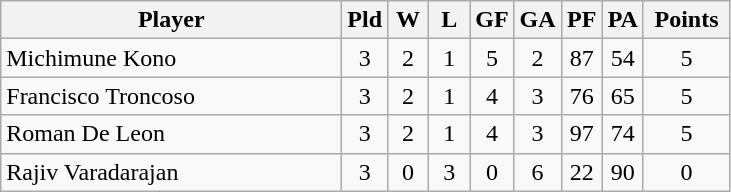<table class=wikitable style="text-align:center">
<tr>
<th width=220>Player</th>
<th width=20>Pld</th>
<th width=20>W</th>
<th width=20>L</th>
<th width=20>GF</th>
<th width=20>GA</th>
<th width=20>PF</th>
<th width=20>PA</th>
<th width=50>Points</th>
</tr>
<tr>
<td align=left> Michimune Kono</td>
<td>3</td>
<td>2</td>
<td>1</td>
<td>5</td>
<td>2</td>
<td>87</td>
<td>54</td>
<td>5</td>
</tr>
<tr>
<td align=left> Francisco Troncoso</td>
<td>3</td>
<td>2</td>
<td>1</td>
<td>4</td>
<td>3</td>
<td>76</td>
<td>65</td>
<td>5</td>
</tr>
<tr>
<td align=left> Roman De Leon</td>
<td>3</td>
<td>2</td>
<td>1</td>
<td>4</td>
<td>3</td>
<td>97</td>
<td>74</td>
<td>5</td>
</tr>
<tr>
<td align=left> Rajiv Varadarajan</td>
<td>3</td>
<td>0</td>
<td>3</td>
<td>0</td>
<td>6</td>
<td>22</td>
<td>90</td>
<td>0</td>
</tr>
</table>
